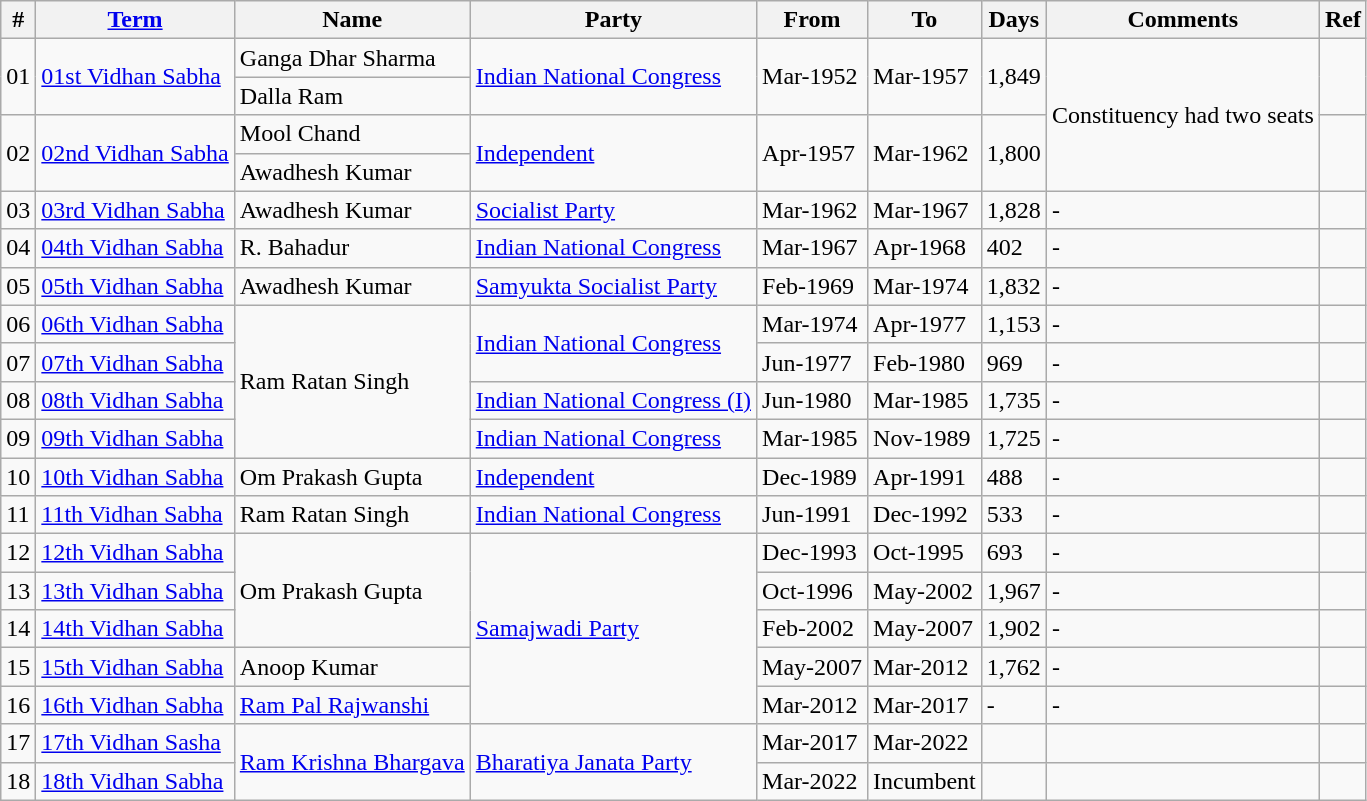<table class="wikitable sortable">
<tr>
<th>#</th>
<th><a href='#'>Term</a></th>
<th>Name</th>
<th>Party</th>
<th>From</th>
<th>To</th>
<th>Days</th>
<th>Comments</th>
<th>Ref</th>
</tr>
<tr>
<td rowspan="2">01</td>
<td rowspan="2"><a href='#'>01st Vidhan Sabha</a></td>
<td>Ganga Dhar Sharma</td>
<td rowspan="2"><a href='#'>Indian National Congress</a></td>
<td rowspan="2">Mar-1952</td>
<td rowspan="2">Mar-1957</td>
<td rowspan="2">1,849</td>
<td rowspan="4">Constituency had two seats</td>
<td rowspan="2"></td>
</tr>
<tr>
<td>Dalla Ram</td>
</tr>
<tr>
<td rowspan="2">02</td>
<td rowspan="2"><a href='#'>02nd Vidhan Sabha</a></td>
<td>Mool Chand</td>
<td rowspan="2"><a href='#'>Independent</a></td>
<td rowspan="2">Apr-1957</td>
<td rowspan="2">Mar-1962</td>
<td rowspan="2">1,800</td>
<td rowspan="2"></td>
</tr>
<tr>
<td>Awadhesh Kumar</td>
</tr>
<tr>
<td>03</td>
<td><a href='#'>03rd Vidhan Sabha</a></td>
<td>Awadhesh Kumar</td>
<td><a href='#'>Socialist Party</a></td>
<td>Mar-1962</td>
<td>Mar-1967</td>
<td>1,828</td>
<td>-</td>
<td></td>
</tr>
<tr>
<td>04</td>
<td><a href='#'>04th Vidhan Sabha</a></td>
<td>R. Bahadur</td>
<td><a href='#'>Indian National Congress</a></td>
<td>Mar-1967</td>
<td>Apr-1968</td>
<td>402</td>
<td>-</td>
<td></td>
</tr>
<tr>
<td>05</td>
<td><a href='#'>05th Vidhan Sabha</a></td>
<td>Awadhesh Kumar</td>
<td><a href='#'>Samyukta Socialist Party</a></td>
<td>Feb-1969</td>
<td>Mar-1974</td>
<td>1,832</td>
<td>-</td>
<td></td>
</tr>
<tr>
<td>06</td>
<td><a href='#'>06th Vidhan Sabha</a></td>
<td rowspan="4">Ram Ratan Singh</td>
<td rowspan="2"><a href='#'>Indian National Congress</a></td>
<td>Mar-1974</td>
<td>Apr-1977</td>
<td>1,153</td>
<td>-</td>
<td></td>
</tr>
<tr>
<td>07</td>
<td><a href='#'>07th Vidhan Sabha</a></td>
<td>Jun-1977</td>
<td>Feb-1980</td>
<td>969</td>
<td>-</td>
<td></td>
</tr>
<tr>
<td>08</td>
<td><a href='#'>08th Vidhan Sabha</a></td>
<td><a href='#'>Indian National Congress (I)</a></td>
<td>Jun-1980</td>
<td>Mar-1985</td>
<td>1,735</td>
<td>-</td>
<td></td>
</tr>
<tr>
<td>09</td>
<td><a href='#'>09th Vidhan Sabha</a></td>
<td><a href='#'>Indian National Congress</a></td>
<td>Mar-1985</td>
<td>Nov-1989</td>
<td>1,725</td>
<td>-</td>
<td></td>
</tr>
<tr>
<td>10</td>
<td><a href='#'>10th Vidhan Sabha</a></td>
<td>Om Prakash Gupta</td>
<td><a href='#'>Independent</a></td>
<td>Dec-1989</td>
<td>Apr-1991</td>
<td>488</td>
<td>-</td>
<td></td>
</tr>
<tr>
<td>11</td>
<td><a href='#'>11th Vidhan Sabha</a></td>
<td>Ram Ratan Singh</td>
<td><a href='#'>Indian National Congress</a></td>
<td>Jun-1991</td>
<td>Dec-1992</td>
<td>533</td>
<td>-</td>
<td></td>
</tr>
<tr>
<td>12</td>
<td><a href='#'>12th Vidhan Sabha</a></td>
<td rowspan="3">Om Prakash Gupta</td>
<td rowspan="5"><a href='#'>Samajwadi Party</a></td>
<td>Dec-1993</td>
<td>Oct-1995</td>
<td>693</td>
<td>-</td>
<td></td>
</tr>
<tr>
<td>13</td>
<td><a href='#'>13th Vidhan Sabha</a></td>
<td>Oct-1996</td>
<td>May-2002</td>
<td>1,967</td>
<td>-</td>
<td></td>
</tr>
<tr>
<td>14</td>
<td><a href='#'>14th Vidhan Sabha</a></td>
<td>Feb-2002</td>
<td>May-2007</td>
<td>1,902</td>
<td>-</td>
<td></td>
</tr>
<tr>
<td>15</td>
<td><a href='#'>15th Vidhan Sabha</a></td>
<td>Anoop Kumar</td>
<td>May-2007</td>
<td>Mar-2012</td>
<td>1,762</td>
<td>-</td>
<td></td>
</tr>
<tr>
<td>16</td>
<td><a href='#'>16th Vidhan Sabha</a></td>
<td><a href='#'>Ram Pal Rajwanshi</a></td>
<td>Mar-2012</td>
<td>Mar-2017</td>
<td>-</td>
<td>-</td>
<td></td>
</tr>
<tr>
<td>17</td>
<td><a href='#'>17th Vidhan Sasha</a></td>
<td rowspan="2"><a href='#'>Ram Krishna Bhargava</a></td>
<td rowspan="2"><a href='#'>Bharatiya Janata Party</a></td>
<td>Mar-2017</td>
<td>Mar-2022</td>
<td></td>
<td></td>
<td></td>
</tr>
<tr>
<td>18</td>
<td><a href='#'>18th Vidhan Sabha</a></td>
<td>Mar-2022</td>
<td>Incumbent</td>
<td></td>
<td></td>
<td></td>
</tr>
</table>
